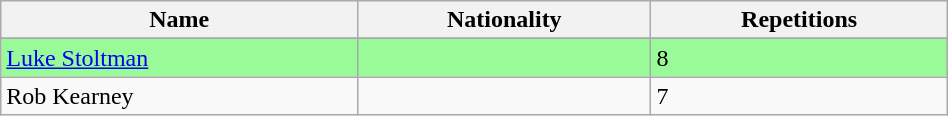<table class="wikitable" style="display: inline-table; width: 50%;">
<tr>
<th>Name</th>
<th>Nationality</th>
<th>Repetitions</th>
</tr>
<tr>
</tr>
<tr style="background:palegreen">
<td><a href='#'>Luke Stoltman</a></td>
<td></td>
<td>8</td>
</tr>
<tr>
<td>Rob Kearney</td>
<td></td>
<td>7</td>
</tr>
</table>
